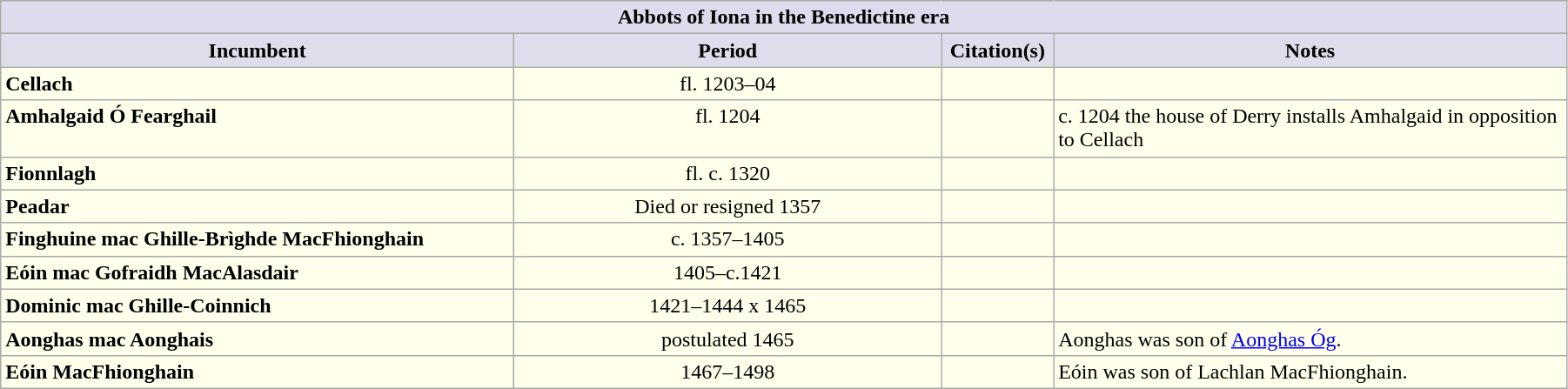<table class="wikitable" style="width:95%;" border="1" cellpadding="2">
<tr>
<th style="background-color:#dddcec" colspan="5">Abbots of Iona in the Benedictine era</th>
</tr>
<tr align=left>
<th style="background-color:#ddddec" width="30%">Incumbent</th>
<th style="background-color:#ddddec" width="25%">Period</th>
<th style="background-color:#ddddec" width="5%">Citation(s)</th>
<th style="background-color:#ddddec" width="30%">Notes</th>
</tr>
<tr valign=top bgcolor="#ffffec">
<td><strong>Cellach</strong></td>
<td align=center>fl. 1203–04</td>
<td></td>
<td></td>
</tr>
<tr valign=top bgcolor="#ffffec">
<td><strong>Amhalgaid Ó Fearghail</strong></td>
<td align=center>fl. 1204</td>
<td></td>
<td>c. 1204 the house of Derry installs Amhalgaid in opposition to Cellach</td>
</tr>
<tr valign=top bgcolor="#ffffec">
<td><strong>Fionnlagh</strong></td>
<td align=center>fl. c. 1320</td>
<td></td>
<td></td>
</tr>
<tr valign=top bgcolor="#ffffec">
<td><strong>Peadar</strong></td>
<td align=center>Died or resigned 1357</td>
<td></td>
<td></td>
</tr>
<tr valign=top bgcolor="#ffffec">
<td><strong>Finghuine mac Ghille-Brìghde MacFhionghain</strong></td>
<td align=center>c. 1357–1405</td>
<td></td>
<td></td>
</tr>
<tr valign=top bgcolor="#ffffec">
<td><strong>Eóin mac Gofraidh MacAlasdair</strong></td>
<td align=center>1405–c.1421</td>
<td></td>
<td></td>
</tr>
<tr valign=top bgcolor="#ffffec">
<td><strong>Dominic mac Ghille-Coinnich</strong></td>
<td align=center>1421–1444 x 1465</td>
<td></td>
<td></td>
</tr>
<tr valign=top bgcolor="#ffffec">
<td><strong>Aonghas mac Aonghais</strong></td>
<td align=center>postulated 1465</td>
<td></td>
<td>Aonghas was son of <a href='#'>Aonghas Óg</a>.</td>
</tr>
<tr valign=top bgcolor="#ffffec">
<td><strong>Eóin MacFhionghain</strong></td>
<td align=center>1467–1498</td>
<td></td>
<td>Eóin was son of Lachlan MacFhionghain.</td>
</tr>
</table>
